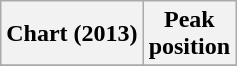<table class="wikitable sortable">
<tr>
<th align="left">Chart (2013)</th>
<th>Peak<br>position</th>
</tr>
<tr>
</tr>
</table>
